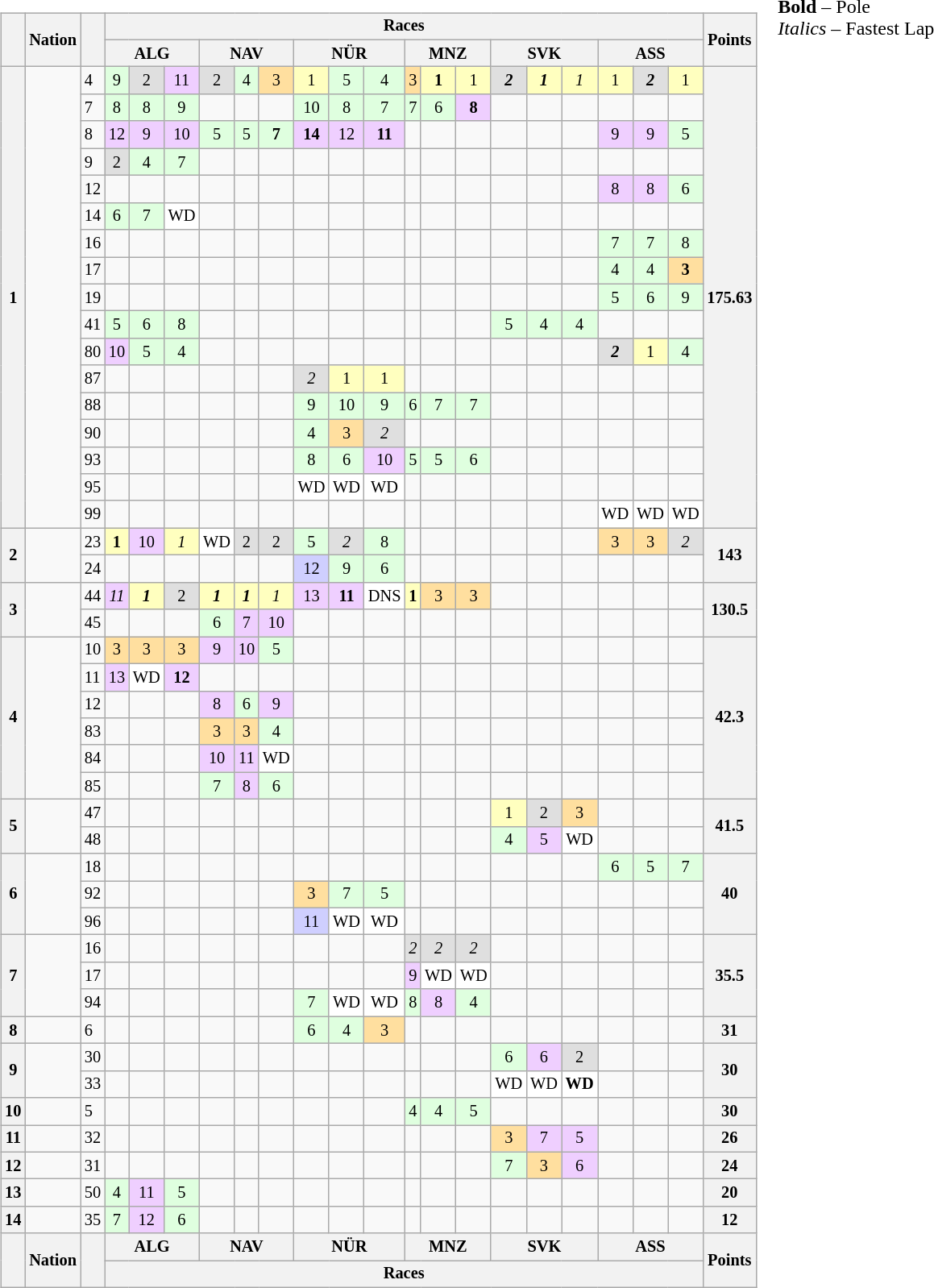<table>
<tr>
<td valign="top"><br><table class="wikitable" style="font-size:85%; text-align:center;">
<tr>
<th valign="middle" rowspan="2"></th>
<th valign="middle" rowspan="2">Nation</th>
<th valign="middle" rowspan="2"></th>
<th valign="middle" colspan="18">Races</th>
<th valign="middle" rowspan="2">Points</th>
</tr>
<tr>
<th valign="middle" colspan="3">ALG<br></th>
<th valign="middle" colspan="3">NAV<br></th>
<th valign="middle" colspan="3">NÜR<br></th>
<th valign="middle" colspan="3">MNZ<br></th>
<th valign="middle" colspan="3">SVK<br></th>
<th valign="middle" colspan="3">ASS<br></th>
</tr>
<tr>
<th rowspan="17">1</th>
<td align=left rowspan="17"></td>
<td align=left>4</td>
<td style="background:#dfffdf;">9</td>
<td style="background:#dfdfdf;">2</td>
<td style="background:#efcfff;">11</td>
<td style="background:#dfdfdf;">2</td>
<td style="background:#dfffdf;">4</td>
<td style="background:#ffdf9f;">3</td>
<td style="background:#ffffbf;">1</td>
<td style="background:#dfffdf;">5</td>
<td style="background:#dfffdf;">4</td>
<td style="background:#ffdf9f;">3</td>
<td style="background:#ffffbf;"><strong>1</strong></td>
<td style="background:#ffffbf;">1</td>
<td style="background:#dfdfdf;"><strong><em>2</em></strong></td>
<td style="background:#ffffbf;"><strong><em>1</em></strong></td>
<td style="background:#ffffbf;"><em>1</em></td>
<td style="background:#ffffbf;">1</td>
<td style="background:#dfdfdf;"><strong><em>2</em></strong></td>
<td style="background:#ffffbf;">1</td>
<th rowspan="17">175.63</th>
</tr>
<tr>
<td align=left>7</td>
<td style="background:#dfffdf;">8</td>
<td style="background:#dfffdf;">8</td>
<td style="background:#dfffdf;">9</td>
<td></td>
<td></td>
<td></td>
<td style="background:#dfffdf;">10</td>
<td style="background:#dfffdf;">8</td>
<td style="background:#dfffdf;">7</td>
<td style="background:#dfffdf;">7</td>
<td style="background:#dfffdf;">6</td>
<td style="background:#efcfff;"><strong>8</strong></td>
<td></td>
<td></td>
<td></td>
<td></td>
<td></td>
<td></td>
</tr>
<tr>
<td align=left>8</td>
<td style="background:#efcfff;">12</td>
<td style="background:#efcfff;">9</td>
<td style="background:#efcfff;">10</td>
<td style="background:#dfffdf;">5</td>
<td style="background:#dfffdf;">5</td>
<td style="background:#dfffdf;"><strong>7</strong></td>
<td style="background:#efcfff;"><strong>14</strong></td>
<td style="background:#efcfff;">12</td>
<td style="background:#efcfff;"><strong>11</strong></td>
<td></td>
<td></td>
<td></td>
<td></td>
<td></td>
<td></td>
<td style="background:#efcfff;">9</td>
<td style="background:#efcfff;">9</td>
<td style="background:#dfffdf;">5</td>
</tr>
<tr>
<td align=left>9</td>
<td style="background:#dfdfdf;">2</td>
<td style="background:#dfffdf;">4</td>
<td style="background:#dfffdf;">7</td>
<td></td>
<td></td>
<td></td>
<td></td>
<td></td>
<td></td>
<td></td>
<td></td>
<td></td>
<td></td>
<td></td>
<td></td>
<td></td>
<td></td>
<td></td>
</tr>
<tr>
<td align=left>12</td>
<td></td>
<td></td>
<td></td>
<td></td>
<td></td>
<td></td>
<td></td>
<td></td>
<td></td>
<td></td>
<td></td>
<td></td>
<td></td>
<td></td>
<td></td>
<td style="background:#efcfff;">8</td>
<td style="background:#efcfff;">8</td>
<td style="background:#dfffdf;">6</td>
</tr>
<tr>
<td align=left>14</td>
<td style="background:#dfffdf;">6</td>
<td style="background:#dfffdf;">7</td>
<td style="background:#ffffff;">WD</td>
<td></td>
<td></td>
<td></td>
<td></td>
<td></td>
<td></td>
<td></td>
<td></td>
<td></td>
<td></td>
<td></td>
<td></td>
<td></td>
<td></td>
<td></td>
</tr>
<tr>
<td align=left>16</td>
<td></td>
<td></td>
<td></td>
<td></td>
<td></td>
<td></td>
<td></td>
<td></td>
<td></td>
<td></td>
<td></td>
<td></td>
<td></td>
<td></td>
<td></td>
<td style="background:#dfffdf;">7</td>
<td style="background:#dfffdf;">7</td>
<td style="background:#dfffdf;">8</td>
</tr>
<tr>
<td align=left>17</td>
<td></td>
<td></td>
<td></td>
<td></td>
<td></td>
<td></td>
<td></td>
<td></td>
<td></td>
<td></td>
<td></td>
<td></td>
<td></td>
<td></td>
<td></td>
<td style="background:#dfffdf;">4</td>
<td style="background:#dfffdf;">4</td>
<td style="background:#ffdf9f;"><strong>3</strong></td>
</tr>
<tr>
<td align=left>19</td>
<td></td>
<td></td>
<td></td>
<td></td>
<td></td>
<td></td>
<td></td>
<td></td>
<td></td>
<td></td>
<td></td>
<td></td>
<td></td>
<td></td>
<td></td>
<td style="background:#dfffdf;">5</td>
<td style="background:#dfffdf;">6</td>
<td style="background:#dfffdf;">9</td>
</tr>
<tr>
<td align=left>41</td>
<td style="background:#dfffdf;">5</td>
<td style="background:#dfffdf;">6</td>
<td style="background:#dfffdf;">8</td>
<td></td>
<td></td>
<td></td>
<td></td>
<td></td>
<td></td>
<td></td>
<td></td>
<td></td>
<td style="background:#dfffdf;">5</td>
<td style="background:#dfffdf;">4</td>
<td style="background:#dfffdf;">4</td>
<td></td>
<td></td>
<td></td>
</tr>
<tr>
<td align=left>80</td>
<td style="background:#efcfff;">10</td>
<td style="background:#dfffdf;">5</td>
<td style="background:#dfffdf;">4</td>
<td></td>
<td></td>
<td></td>
<td></td>
<td></td>
<td></td>
<td></td>
<td></td>
<td></td>
<td></td>
<td></td>
<td></td>
<td style="background:#dfdfdf;"><strong><em>2</em></strong></td>
<td style="background:#ffffbf;">1</td>
<td style="background:#dfffdf;">4</td>
</tr>
<tr>
<td align=left>87</td>
<td></td>
<td></td>
<td></td>
<td></td>
<td></td>
<td></td>
<td style="background:#dfdfdf;"><em>2</em></td>
<td style="background:#ffffbf;">1</td>
<td style="background:#ffffbf;">1</td>
<td></td>
<td></td>
<td></td>
<td></td>
<td></td>
<td></td>
<td></td>
<td></td>
<td></td>
</tr>
<tr>
<td align=left>88</td>
<td></td>
<td></td>
<td></td>
<td></td>
<td></td>
<td></td>
<td style="background:#dfffdf;">9</td>
<td style="background:#dfffdf;">10</td>
<td style="background:#dfffdf;">9</td>
<td style="background:#dfffdf;">6</td>
<td style="background:#dfffdf;">7</td>
<td style="background:#dfffdf;">7</td>
<td></td>
<td></td>
<td></td>
<td></td>
<td></td>
<td></td>
</tr>
<tr>
<td align=left>90</td>
<td></td>
<td></td>
<td></td>
<td></td>
<td></td>
<td></td>
<td style="background:#dfffdf;">4</td>
<td style="background:#ffdf9f;">3</td>
<td style="background:#dfdfdf;"><em>2</em></td>
<td></td>
<td></td>
<td></td>
<td></td>
<td></td>
<td></td>
<td></td>
<td></td>
<td></td>
</tr>
<tr>
<td align=left>93</td>
<td></td>
<td></td>
<td></td>
<td></td>
<td></td>
<td></td>
<td style="background:#dfffdf;">8</td>
<td style="background:#dfffdf;">6</td>
<td style="background:#efcfff;">10</td>
<td style="background:#dfffdf;">5</td>
<td style="background:#dfffdf;">5</td>
<td style="background:#dfffdf;">6</td>
<td></td>
<td></td>
<td></td>
<td></td>
<td></td>
<td></td>
</tr>
<tr>
<td align=left>95</td>
<td></td>
<td></td>
<td></td>
<td></td>
<td></td>
<td></td>
<td style="background:#ffffff;">WD</td>
<td style="background:#ffffff;">WD</td>
<td style="background:#ffffff;">WD</td>
<td></td>
<td></td>
<td></td>
<td></td>
<td></td>
<td></td>
<td></td>
<td></td>
<td></td>
</tr>
<tr>
<td align=left>99</td>
<td></td>
<td></td>
<td></td>
<td></td>
<td></td>
<td></td>
<td></td>
<td></td>
<td></td>
<td></td>
<td></td>
<td></td>
<td></td>
<td></td>
<td></td>
<td style="background:#ffffff;">WD</td>
<td style="background:#ffffff;">WD</td>
<td style="background:#ffffff;">WD</td>
</tr>
<tr>
<th rowspan="2">2</th>
<td align=left rowspan="2"></td>
<td align=left>23</td>
<td style="background:#ffffbf;"><strong>1</strong></td>
<td style="background:#efcfff;">10</td>
<td style="background:#ffffbf;"><em>1</em></td>
<td style="background:#ffffff;">WD</td>
<td style="background:#dfdfdf;">2</td>
<td style="background:#dfdfdf;">2</td>
<td style="background:#dfffdf;">5</td>
<td style="background:#dfdfdf;"><em>2</em></td>
<td style="background:#dfffdf;">8</td>
<td></td>
<td></td>
<td></td>
<td></td>
<td></td>
<td></td>
<td style="background:#ffdf9f;">3</td>
<td style="background:#ffdf9f;">3</td>
<td style="background:#dfdfdf;"><em>2</em></td>
<th rowspan="2">143</th>
</tr>
<tr>
<td align=left>24</td>
<td></td>
<td></td>
<td></td>
<td></td>
<td></td>
<td></td>
<td style="background:#cfcfff;">12</td>
<td style="background:#dfffdf;">9</td>
<td style="background:#dfffdf;">6</td>
<td></td>
<td></td>
<td></td>
<td></td>
<td></td>
<td></td>
<td></td>
<td></td>
<td></td>
</tr>
<tr>
<th rowspan="2">3</th>
<td align=left rowspan="2"></td>
<td align=left>44</td>
<td style="background:#efcfff;"><em>11</em></td>
<td style="background:#ffffbf;"><strong><em>1</em></strong></td>
<td style="background:#dfdfdf;">2</td>
<td style="background:#ffffbf;"><strong><em>1</em></strong></td>
<td style="background:#ffffbf;"><strong><em>1</em></strong></td>
<td style="background:#ffffbf;"><em>1</em></td>
<td style="background:#efcfff;">13</td>
<td style="background:#efcfff;"><strong>11</strong></td>
<td style="background:#ffffff;">DNS</td>
<td style="background:#ffffbf;"><strong>1</strong></td>
<td style="background:#ffdf9f;">3</td>
<td style="background:#ffdf9f;">3</td>
<td></td>
<td></td>
<td></td>
<td></td>
<td></td>
<td></td>
<th rowspan="2">130.5</th>
</tr>
<tr>
<td align=left>45</td>
<td></td>
<td></td>
<td></td>
<td style="background:#dfffdf;">6</td>
<td style="background:#efcfff;">7</td>
<td style="background:#efcfff;">10</td>
<td></td>
<td></td>
<td></td>
<td></td>
<td></td>
<td></td>
<td></td>
<td></td>
<td></td>
<td></td>
<td></td>
<td></td>
</tr>
<tr>
<th rowspan="6">4</th>
<td align=left rowspan="6"></td>
<td align=left>10</td>
<td style="background:#ffdf9f;">3</td>
<td style="background:#ffdf9f;">3</td>
<td style="background:#ffdf9f;">3</td>
<td style="background:#efcfff;">9</td>
<td style="background:#efcfff;">10</td>
<td style="background:#dfffdf;">5</td>
<td></td>
<td></td>
<td></td>
<td></td>
<td></td>
<td></td>
<td></td>
<td></td>
<td></td>
<td></td>
<td></td>
<td></td>
<th rowspan="6">42.3</th>
</tr>
<tr>
<td align=left>11</td>
<td style="background:#efcfff;">13</td>
<td style="background:#ffffff;">WD</td>
<td style="background:#efcfff;"><strong>12</strong></td>
<td></td>
<td></td>
<td></td>
<td></td>
<td></td>
<td></td>
<td></td>
<td></td>
<td></td>
<td></td>
<td></td>
<td></td>
<td></td>
<td></td>
<td></td>
</tr>
<tr>
<td align=left>12</td>
<td></td>
<td></td>
<td></td>
<td style="background:#efcfff;">8</td>
<td style="background:#dfffdf;">6</td>
<td style="background:#efcfff;">9</td>
<td></td>
<td></td>
<td></td>
<td></td>
<td></td>
<td></td>
<td></td>
<td></td>
<td></td>
<td></td>
<td></td>
<td></td>
</tr>
<tr>
<td align=left>83</td>
<td></td>
<td></td>
<td></td>
<td style="background:#ffdf9f;">3</td>
<td style="background:#ffdf9f;">3</td>
<td style="background:#dfffdf;">4</td>
<td></td>
<td></td>
<td></td>
<td></td>
<td></td>
<td></td>
<td></td>
<td></td>
<td></td>
<td></td>
<td></td>
<td></td>
</tr>
<tr>
<td align=left>84</td>
<td></td>
<td></td>
<td></td>
<td style="background:#efcfff;">10</td>
<td style="background:#efcfff;">11</td>
<td style="background:#ffffff;">WD</td>
<td></td>
<td></td>
<td></td>
<td></td>
<td></td>
<td></td>
<td></td>
<td></td>
<td></td>
<td></td>
<td></td>
<td></td>
</tr>
<tr>
<td align=left>85</td>
<td></td>
<td></td>
<td></td>
<td style="background:#dfffdf;">7</td>
<td style="background:#efcfff;">8</td>
<td style="background:#dfffdf;">6</td>
<td></td>
<td></td>
<td></td>
<td></td>
<td></td>
<td></td>
<td></td>
<td></td>
<td></td>
<td></td>
<td></td>
<td></td>
</tr>
<tr>
<th rowspan="2">5</th>
<td rowspan="2" align=left></td>
<td align=left>47</td>
<td></td>
<td></td>
<td></td>
<td></td>
<td></td>
<td></td>
<td></td>
<td></td>
<td></td>
<td></td>
<td></td>
<td></td>
<td style="background:#ffffbf;">1</td>
<td style="background:#dfdfdf;">2</td>
<td style="background:#ffdf9f;">3</td>
<td></td>
<td></td>
<td></td>
<th rowspan="2">41.5</th>
</tr>
<tr>
<td align=left>48</td>
<td></td>
<td></td>
<td></td>
<td></td>
<td></td>
<td></td>
<td></td>
<td></td>
<td></td>
<td></td>
<td></td>
<td></td>
<td style="background:#dfffdf;">4</td>
<td style="background:#efcfff;">5</td>
<td style="background:#ffffff;">WD</td>
<td></td>
<td></td>
<td></td>
</tr>
<tr>
<th rowspan="3">6</th>
<td align=left rowspan="3"></td>
<td align=left>18</td>
<td></td>
<td></td>
<td></td>
<td></td>
<td></td>
<td></td>
<td></td>
<td></td>
<td></td>
<td></td>
<td></td>
<td></td>
<td></td>
<td></td>
<td></td>
<td style="background:#dfffdf;">6</td>
<td style="background:#dfffdf;">5</td>
<td style="background:#dfffdf;">7</td>
<th rowspan="3">40</th>
</tr>
<tr>
<td align=left>92</td>
<td></td>
<td></td>
<td></td>
<td></td>
<td></td>
<td></td>
<td style="background:#ffdf9f;">3</td>
<td style="background:#dfffdf;">7</td>
<td style="background:#dfffdf;">5</td>
<td></td>
<td></td>
<td></td>
<td></td>
<td></td>
<td></td>
<td></td>
<td></td>
<td></td>
</tr>
<tr>
<td align=left>96</td>
<td></td>
<td></td>
<td></td>
<td></td>
<td></td>
<td></td>
<td style="background:#cfcfff;">11</td>
<td style="background:#ffffff;">WD</td>
<td style="background:#ffffff;">WD</td>
<td></td>
<td></td>
<td></td>
<td></td>
<td></td>
<td></td>
<td></td>
<td></td>
<td></td>
</tr>
<tr>
<th rowspan="3">7</th>
<td rowspan="3" align=left></td>
<td align=left>16</td>
<td></td>
<td></td>
<td></td>
<td></td>
<td></td>
<td></td>
<td></td>
<td></td>
<td></td>
<td style="background:#dfdfdf;"><em>2</em></td>
<td style="background:#dfdfdf;"><em>2</em></td>
<td style="background:#dfdfdf;"><em>2</em></td>
<td></td>
<td></td>
<td></td>
<td></td>
<td></td>
<td></td>
<th rowspan="3">35.5</th>
</tr>
<tr>
<td align=left>17</td>
<td></td>
<td></td>
<td></td>
<td></td>
<td></td>
<td></td>
<td></td>
<td></td>
<td></td>
<td style="background:#efcfff;">9</td>
<td style="background:#ffffff;">WD</td>
<td style="background:#ffffff;">WD</td>
<td></td>
<td></td>
<td></td>
<td></td>
<td></td>
<td></td>
</tr>
<tr>
<td align=left>94</td>
<td></td>
<td></td>
<td></td>
<td></td>
<td></td>
<td></td>
<td style="background:#dfffdf;">7</td>
<td style="background:#ffffff;">WD</td>
<td style="background:#ffffff;">WD</td>
<td style="background:#dfffdf;">8</td>
<td style="background:#efcfff;">8</td>
<td style="background:#dfffdf;">4</td>
<td></td>
<td></td>
<td></td>
<td></td>
<td></td>
<td></td>
</tr>
<tr>
<th>8</th>
<td align=left></td>
<td align=left>6</td>
<td></td>
<td></td>
<td></td>
<td></td>
<td></td>
<td></td>
<td style="background:#dfffdf;">6</td>
<td style="background:#dfffdf;">4</td>
<td style="background:#ffdf9f;">3</td>
<td></td>
<td></td>
<td></td>
<td></td>
<td></td>
<td></td>
<td></td>
<td></td>
<td></td>
<th>31</th>
</tr>
<tr>
<th rowspan="2">9</th>
<td rowspan="2" align=left></td>
<td align=left>30</td>
<td></td>
<td></td>
<td></td>
<td></td>
<td></td>
<td></td>
<td></td>
<td></td>
<td></td>
<td></td>
<td></td>
<td></td>
<td style="background:#dfffdf;">6</td>
<td style="background:#efcfff;">6</td>
<td style="background:#dfdfdf;">2</td>
<td></td>
<td></td>
<td></td>
<th rowspan="2">30</th>
</tr>
<tr>
<td align=left>33</td>
<td></td>
<td></td>
<td></td>
<td></td>
<td></td>
<td></td>
<td></td>
<td></td>
<td></td>
<td></td>
<td></td>
<td></td>
<td style="background:#ffffff;">WD</td>
<td style="background:#ffffff;">WD</td>
<td style="background:#ffffff;"><strong>WD</strong></td>
<td></td>
<td></td>
<td></td>
</tr>
<tr>
<th>10</th>
<td align=left></td>
<td align=left>5</td>
<td></td>
<td></td>
<td></td>
<td></td>
<td></td>
<td></td>
<td></td>
<td></td>
<td></td>
<td style="background:#dfffdf;">4</td>
<td style="background:#dfffdf;">4</td>
<td style="background:#dfffdf;">5</td>
<td></td>
<td></td>
<td></td>
<td></td>
<td></td>
<td></td>
<th>30</th>
</tr>
<tr>
<th>11</th>
<td align=left></td>
<td align=left>32</td>
<td></td>
<td></td>
<td></td>
<td></td>
<td></td>
<td></td>
<td></td>
<td></td>
<td></td>
<td></td>
<td></td>
<td></td>
<td style="background:#ffdf9f;">3</td>
<td style="background:#efcfff;">7</td>
<td style="background:#efcfff;">5</td>
<td></td>
<td></td>
<td></td>
<th>26</th>
</tr>
<tr>
<th>12</th>
<td align=left></td>
<td align=left>31</td>
<td></td>
<td></td>
<td></td>
<td></td>
<td></td>
<td></td>
<td></td>
<td></td>
<td></td>
<td></td>
<td></td>
<td></td>
<td style="background:#dfffdf;">7</td>
<td style="background:#ffdf9f;">3</td>
<td style="background:#efcfff;">6</td>
<td></td>
<td></td>
<td></td>
<th>24</th>
</tr>
<tr>
<th>13</th>
<td align=left></td>
<td align=left>50</td>
<td style="background:#dfffdf;">4</td>
<td style="background:#efcfff;">11</td>
<td style="background:#dfffdf;">5</td>
<td></td>
<td></td>
<td></td>
<td></td>
<td></td>
<td></td>
<td></td>
<td></td>
<td></td>
<td></td>
<td></td>
<td></td>
<td></td>
<td></td>
<td></td>
<th>20</th>
</tr>
<tr>
<th>14</th>
<td align=left></td>
<td align=left>35</td>
<td style="background:#dfffdf;">7</td>
<td style="background:#efcfff;">12</td>
<td style="background:#dfffdf;">6</td>
<td></td>
<td></td>
<td></td>
<td></td>
<td></td>
<td></td>
<td></td>
<td></td>
<td></td>
<td></td>
<td></td>
<td></td>
<td></td>
<td></td>
<td></td>
<th>12</th>
</tr>
<tr>
<th valign="middle" rowspan="2"></th>
<th valign="middle" rowspan="2">Nation</th>
<th valign="middle" rowspan="2"></th>
<th valign="middle" colspan="3">ALG<br></th>
<th valign="middle" colspan="3">NAV<br></th>
<th valign="middle" colspan="3">NÜR<br></th>
<th valign="middle" colspan="3">MNZ<br></th>
<th valign="middle" colspan="3">SVK<br></th>
<th valign="middle" colspan="3">ASS<br></th>
<th valign="middle" rowspan="2">Points</th>
</tr>
<tr>
<th valign="middle" colspan="18">Races</th>
</tr>
</table>
</td>
<td valign="top"><br>
<span><strong>Bold</strong> – Pole<br>
<em>Italics</em> – Fastest Lap</span></td>
</tr>
</table>
